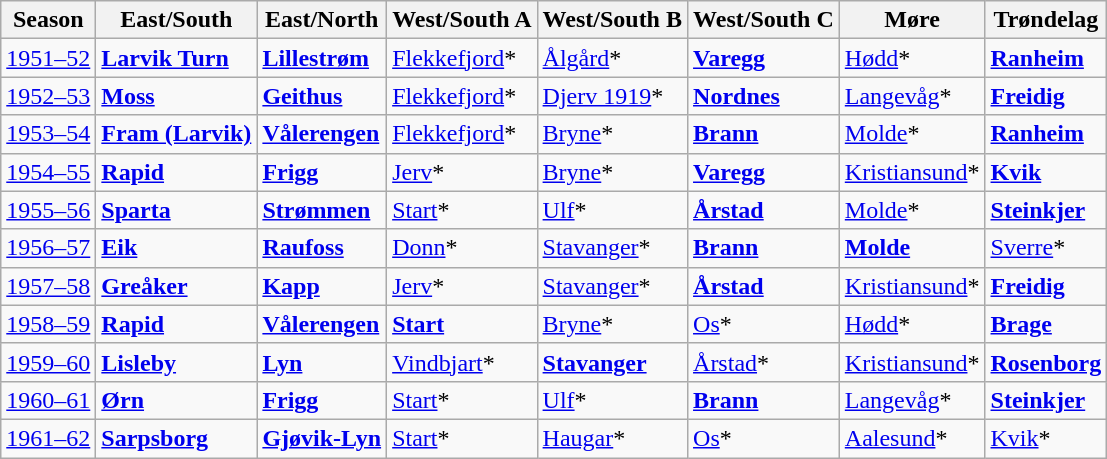<table clear="left" class="wikitable">
<tr>
<th>Season</th>
<th>East/South</th>
<th>East/North</th>
<th>West/South A</th>
<th>West/South B</th>
<th>West/South C</th>
<th>Møre</th>
<th>Trøndelag</th>
</tr>
<tr>
<td><a href='#'>1951–52</a></td>
<td><strong><a href='#'>Larvik Turn</a></strong></td>
<td><strong><a href='#'>Lillestrøm</a></strong></td>
<td><a href='#'>Flekkefjord</a>*</td>
<td><a href='#'>Ålgård</a>*</td>
<td><strong><a href='#'>Varegg</a></strong></td>
<td><a href='#'>Hødd</a>*</td>
<td><strong><a href='#'>Ranheim</a></strong></td>
</tr>
<tr>
<td><a href='#'>1952–53</a></td>
<td><strong><a href='#'>Moss</a></strong></td>
<td><strong><a href='#'>Geithus</a></strong></td>
<td><a href='#'>Flekkefjord</a>*</td>
<td><a href='#'>Djerv 1919</a>*</td>
<td><strong><a href='#'>Nordnes</a></strong></td>
<td><a href='#'>Langevåg</a>*</td>
<td><strong><a href='#'>Freidig</a></strong></td>
</tr>
<tr>
<td><a href='#'>1953–54</a></td>
<td><strong><a href='#'>Fram (Larvik)</a></strong></td>
<td><strong><a href='#'>Vålerengen</a></strong></td>
<td><a href='#'>Flekkefjord</a>*</td>
<td><a href='#'>Bryne</a>*</td>
<td><strong><a href='#'>Brann</a></strong></td>
<td><a href='#'>Molde</a>*</td>
<td><strong><a href='#'>Ranheim</a></strong></td>
</tr>
<tr>
<td><a href='#'>1954–55</a></td>
<td><strong><a href='#'>Rapid</a></strong></td>
<td><strong><a href='#'>Frigg</a></strong></td>
<td><a href='#'>Jerv</a>*</td>
<td><a href='#'>Bryne</a>*</td>
<td><strong><a href='#'>Varegg</a></strong></td>
<td><a href='#'>Kristiansund</a>*</td>
<td><strong><a href='#'>Kvik</a></strong></td>
</tr>
<tr>
<td><a href='#'>1955–56</a></td>
<td><strong><a href='#'>Sparta</a></strong></td>
<td><strong><a href='#'>Strømmen</a></strong></td>
<td><a href='#'>Start</a>*</td>
<td><a href='#'>Ulf</a>*</td>
<td><strong><a href='#'>Årstad</a></strong></td>
<td><a href='#'>Molde</a>*</td>
<td><strong><a href='#'>Steinkjer</a></strong></td>
</tr>
<tr>
<td><a href='#'>1956–57</a></td>
<td><strong><a href='#'>Eik</a></strong></td>
<td><strong><a href='#'>Raufoss</a></strong></td>
<td><a href='#'>Donn</a>*</td>
<td><a href='#'>Stavanger</a>*</td>
<td><strong><a href='#'>Brann</a></strong></td>
<td><strong><a href='#'>Molde</a></strong></td>
<td><a href='#'>Sverre</a>*</td>
</tr>
<tr>
<td><a href='#'>1957–58</a></td>
<td><strong><a href='#'>Greåker</a></strong></td>
<td><strong><a href='#'>Kapp</a></strong></td>
<td><a href='#'>Jerv</a>*</td>
<td><a href='#'>Stavanger</a>*</td>
<td><strong><a href='#'>Årstad</a></strong></td>
<td><a href='#'>Kristiansund</a>*</td>
<td><strong><a href='#'>Freidig</a></strong></td>
</tr>
<tr>
<td><a href='#'>1958–59</a></td>
<td><strong><a href='#'>Rapid</a></strong></td>
<td><strong><a href='#'>Vålerengen</a></strong></td>
<td><strong><a href='#'>Start</a></strong></td>
<td><a href='#'>Bryne</a>*</td>
<td><a href='#'>Os</a>*</td>
<td><a href='#'>Hødd</a>*</td>
<td><strong><a href='#'>Brage</a></strong></td>
</tr>
<tr>
<td><a href='#'>1959–60</a></td>
<td><strong><a href='#'>Lisleby</a></strong></td>
<td><strong><a href='#'>Lyn</a></strong></td>
<td><a href='#'>Vindbjart</a>*</td>
<td><strong><a href='#'>Stavanger</a></strong></td>
<td><a href='#'>Årstad</a>*</td>
<td><a href='#'>Kristiansund</a>*</td>
<td><strong><a href='#'>Rosenborg</a></strong></td>
</tr>
<tr>
<td><a href='#'>1960–61</a></td>
<td><strong><a href='#'>Ørn</a></strong></td>
<td><strong><a href='#'>Frigg</a></strong></td>
<td><a href='#'>Start</a>*</td>
<td><a href='#'>Ulf</a>*</td>
<td><strong><a href='#'>Brann</a></strong></td>
<td><a href='#'>Langevåg</a>*</td>
<td><strong><a href='#'>Steinkjer</a></strong></td>
</tr>
<tr>
<td><a href='#'>1961–62</a></td>
<td><strong><a href='#'>Sarpsborg</a></strong></td>
<td><strong><a href='#'>Gjøvik-Lyn</a></strong></td>
<td><a href='#'>Start</a>*</td>
<td><a href='#'>Haugar</a>*</td>
<td><a href='#'>Os</a>*</td>
<td><a href='#'>Aalesund</a>*</td>
<td><a href='#'>Kvik</a>*</td>
</tr>
</table>
